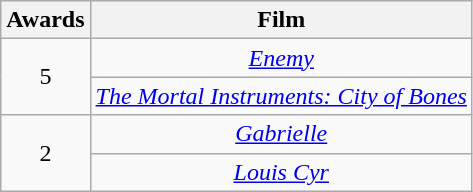<table class="wikitable" style="text-align: center">
<tr>
<th scope="col">Awards</th>
<th scope="col">Film</th>
</tr>
<tr>
<td rowspan=2 style="text-align:center;">5</td>
<td><em><a href='#'>Enemy</a></em></td>
</tr>
<tr>
<td><em><a href='#'>The Mortal Instruments: City of Bones</a></em></td>
</tr>
<tr>
<td rowspan=2 style="text-align:center;">2</td>
<td><em><a href='#'>Gabrielle</a></em></td>
</tr>
<tr>
<td><em><a href='#'>Louis Cyr</a></em></td>
</tr>
</table>
